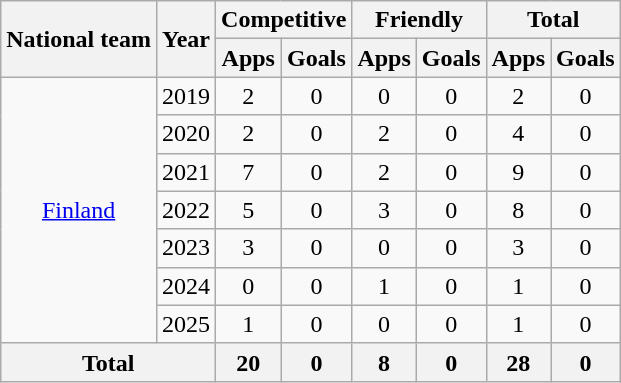<table class="wikitable" style="text-align:center">
<tr>
<th rowspan="2">National team</th>
<th rowspan="2">Year</th>
<th colspan="2">Competitive</th>
<th colspan="2">Friendly</th>
<th colspan="2">Total</th>
</tr>
<tr>
<th>Apps</th>
<th>Goals</th>
<th>Apps</th>
<th>Goals</th>
<th>Apps</th>
<th>Goals</th>
</tr>
<tr>
<td rowspan=7><a href='#'>Finland</a></td>
<td>2019</td>
<td>2</td>
<td>0</td>
<td>0</td>
<td>0</td>
<td>2</td>
<td>0</td>
</tr>
<tr>
<td>2020</td>
<td>2</td>
<td>0</td>
<td>2</td>
<td>0</td>
<td>4</td>
<td>0</td>
</tr>
<tr>
<td>2021</td>
<td>7</td>
<td>0</td>
<td>2</td>
<td>0</td>
<td>9</td>
<td>0</td>
</tr>
<tr>
<td>2022</td>
<td>5</td>
<td>0</td>
<td>3</td>
<td>0</td>
<td>8</td>
<td>0</td>
</tr>
<tr>
<td>2023</td>
<td>3</td>
<td>0</td>
<td>0</td>
<td>0</td>
<td>3</td>
<td>0</td>
</tr>
<tr>
<td>2024</td>
<td>0</td>
<td>0</td>
<td>1</td>
<td>0</td>
<td>1</td>
<td>0</td>
</tr>
<tr>
<td>2025</td>
<td>1</td>
<td>0</td>
<td>0</td>
<td>0</td>
<td>1</td>
<td>0</td>
</tr>
<tr>
<th colspan=2>Total</th>
<th>20</th>
<th>0</th>
<th>8</th>
<th>0</th>
<th>28</th>
<th>0</th>
</tr>
</table>
